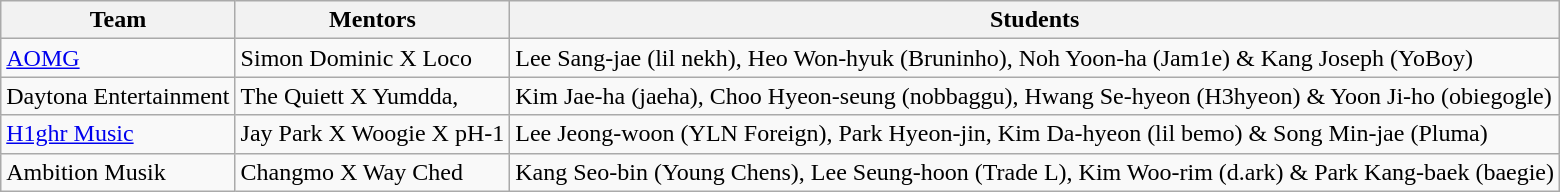<table class="wikitable mw-collapsible mw-collapsed">
<tr>
<th>Team</th>
<th>Mentors</th>
<th>Students</th>
</tr>
<tr>
<td><a href='#'>AOMG</a></td>
<td>Simon Dominic X Loco</td>
<td>Lee Sang-jae (lil nekh), Heo Won-hyuk (Bruninho), Noh Yoon-ha (Jam1e) & Kang Joseph (YoBoy)</td>
</tr>
<tr>
<td>Daytona Entertainment</td>
<td>The Quiett X Yumdda,</td>
<td>Kim Jae-ha (jaeha), Choo Hyeon-seung (nobbaggu), Hwang Se-hyeon (H3hyeon) & Yoon Ji-ho (obiegogle)</td>
</tr>
<tr>
<td><a href='#'>H1ghr Music</a></td>
<td>Jay Park X Woogie X pH-1</td>
<td>Lee Jeong-woon (YLN Foreign), Park Hyeon-jin, Kim Da-hyeon (lil bemo) & Song Min-jae (Pluma)</td>
</tr>
<tr>
<td>Ambition Musik</td>
<td>Changmo X Way Ched</td>
<td>Kang Seo-bin (Young Chens), Lee Seung-hoon (Trade L), Kim Woo-rim (d.ark) & Park Kang-baek (baegie)</td>
</tr>
</table>
